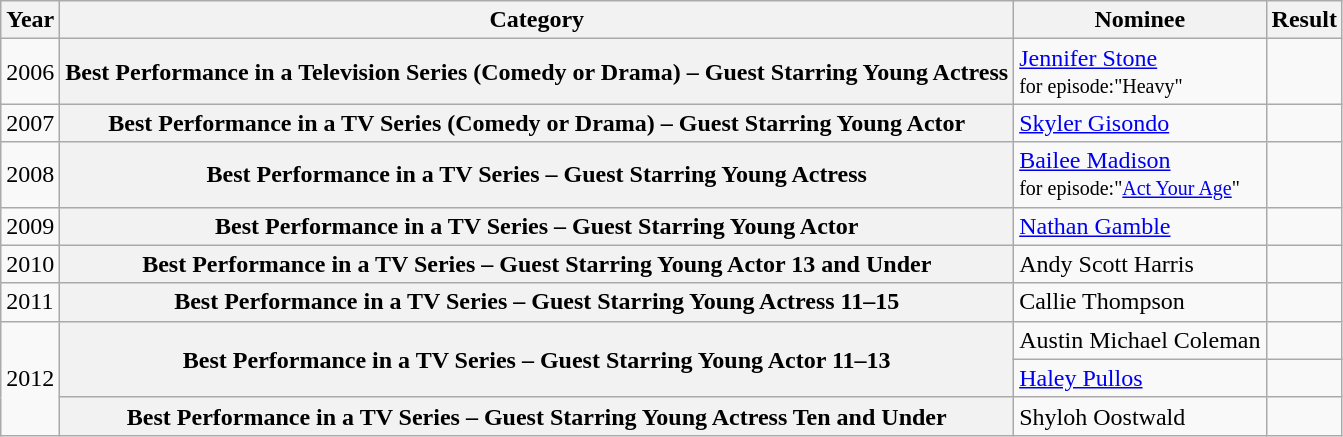<table class="wikitable plainrowheaders">
<tr>
<th scope="col">Year</th>
<th scope="col">Category</th>
<th scope="col">Nominee</th>
<th scope="col">Result</th>
</tr>
<tr>
<td>2006</td>
<th scope="row">Best Performance in a Television Series (Comedy or Drama) – Guest Starring Young Actress</th>
<td><a href='#'>Jennifer Stone</a><br><small>for episode:"Heavy"</small></td>
<td></td>
</tr>
<tr>
<td>2007</td>
<th scope="row">Best Performance in a TV Series (Comedy or Drama) – Guest Starring Young Actor</th>
<td><a href='#'>Skyler Gisondo</a></td>
<td></td>
</tr>
<tr>
<td>2008</td>
<th scope="row">Best Performance in a TV Series – Guest Starring Young Actress</th>
<td><a href='#'>Bailee Madison</a><br><small>for episode:"<a href='#'>Act Your Age</a>"</small></td>
<td></td>
</tr>
<tr>
<td>2009</td>
<th scope="row">Best Performance in a TV Series – Guest Starring Young Actor</th>
<td><a href='#'>Nathan Gamble</a></td>
<td></td>
</tr>
<tr>
<td>2010</td>
<th scope="row">Best Performance in a TV Series – Guest Starring Young Actor 13 and Under</th>
<td>Andy Scott Harris</td>
<td></td>
</tr>
<tr>
<td>2011</td>
<th scope="row">Best Performance in a TV Series – Guest Starring Young Actress 11–15</th>
<td>Callie Thompson</td>
<td></td>
</tr>
<tr>
<td rowspan="4">2012</td>
<th scope="row"  rowspan="2">Best Performance in a TV Series – Guest Starring Young Actor 11–13</th>
<td>Austin Michael Coleman</td>
<td></td>
</tr>
<tr>
<td><a href='#'>Haley Pullos</a></td>
<td></td>
</tr>
<tr>
<th scope="row">Best Performance in a TV Series – Guest Starring Young Actress Ten and Under</th>
<td>Shyloh Oostwald</td>
<td></td>
</tr>
</table>
